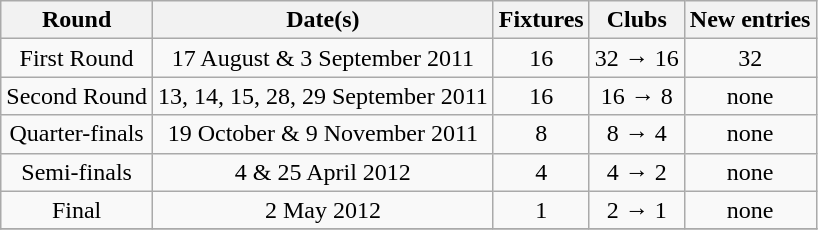<table class="wikitable" style="text-align:center">
<tr>
<th>Round</th>
<th>Date(s)</th>
<th>Fixtures</th>
<th>Clubs</th>
<th>New entries</th>
</tr>
<tr>
<td>First Round</td>
<td>17 August & 3 September 2011</td>
<td>16</td>
<td>32 → 16</td>
<td>32</td>
</tr>
<tr>
<td>Second Round</td>
<td>13, 14, 15, 28, 29 September 2011</td>
<td>16</td>
<td>16 → 8</td>
<td>none</td>
</tr>
<tr>
<td>Quarter-finals</td>
<td>19 October & 9 November 2011</td>
<td>8</td>
<td>8 → 4</td>
<td>none</td>
</tr>
<tr>
<td>Semi-finals</td>
<td>4 & 25 April 2012</td>
<td>4</td>
<td>4 → 2</td>
<td>none</td>
</tr>
<tr>
<td>Final</td>
<td>2 May 2012</td>
<td>1</td>
<td>2 → 1</td>
<td>none</td>
</tr>
<tr>
</tr>
</table>
